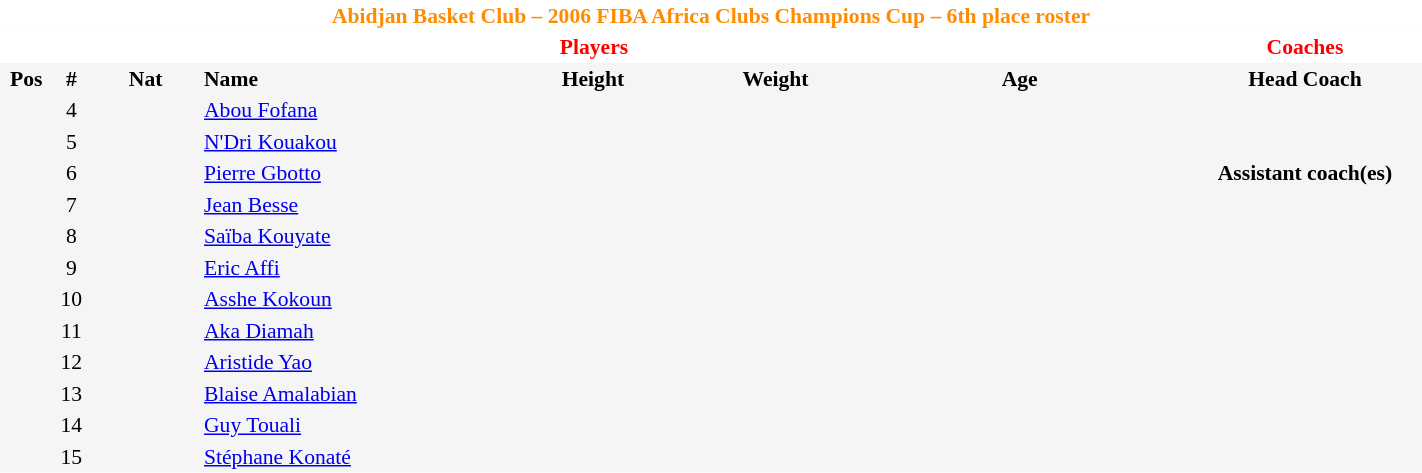<table border=0 cellpadding=2 cellspacing=0  |- bgcolor=#f5f5f5 style="text-align:center; font-size:90%;" width=75%>
<tr>
<td colspan="8" style="background: white; color: #ff8c00"><strong>Abidjan Basket Club – 2006 FIBA Africa Clubs Champions Cup – 6th place roster</strong></td>
</tr>
<tr>
<td colspan="7" style="background: white; color: red"><strong>Players</strong></td>
<td style="background: white; color: red"><strong>Coaches</strong></td>
</tr>
<tr style="background=#f5f5f5; color: black">
<th width=5px>Pos</th>
<th width=5px>#</th>
<th width=50px>Nat</th>
<th width=135px align=left>Name</th>
<th width=100px>Height</th>
<th width=70px>Weight</th>
<th width=160px>Age</th>
<th width=110px>Head Coach</th>
</tr>
<tr>
<td></td>
<td>4</td>
<td></td>
<td align=left><a href='#'>Abou Fofana</a></td>
<td></td>
<td></td>
<td><span></span></td>
<td></td>
</tr>
<tr>
<td></td>
<td>5</td>
<td></td>
<td align=left><a href='#'>N'Dri Kouakou</a></td>
<td></td>
<td></td>
<td><span></span></td>
</tr>
<tr>
<td></td>
<td>6</td>
<td></td>
<td align=left><a href='#'>Pierre Gbotto</a></td>
<td></td>
<td></td>
<td><span></span></td>
<td><strong>Assistant coach(es)</strong></td>
</tr>
<tr>
<td></td>
<td>7</td>
<td></td>
<td align=left><a href='#'>Jean Besse</a></td>
<td></td>
<td></td>
<td><span></span></td>
<td></td>
</tr>
<tr>
<td></td>
<td>8</td>
<td></td>
<td align=left><a href='#'>Saïba Kouyate</a></td>
<td></td>
<td></td>
<td><span></span></td>
</tr>
<tr>
<td></td>
<td>9</td>
<td></td>
<td align=left><a href='#'>Eric Affi</a></td>
<td></td>
<td></td>
<td><span></span></td>
</tr>
<tr>
<td></td>
<td>10</td>
<td></td>
<td align=left><a href='#'>Asshe Kokoun</a></td>
<td></td>
<td></td>
<td><span></span></td>
</tr>
<tr>
<td></td>
<td>11</td>
<td></td>
<td align=left><a href='#'>Aka Diamah</a></td>
<td></td>
<td></td>
<td><span></span></td>
</tr>
<tr>
<td></td>
<td>12</td>
<td></td>
<td align=left><a href='#'>Aristide Yao</a></td>
<td></td>
<td></td>
<td><span></span></td>
</tr>
<tr>
<td></td>
<td>13</td>
<td></td>
<td align=left><a href='#'>Blaise Amalabian</a></td>
<td></td>
<td></td>
<td><span></span></td>
</tr>
<tr>
<td></td>
<td>14</td>
<td></td>
<td align=left><a href='#'>Guy Touali</a></td>
<td></td>
<td></td>
<td><span></span></td>
</tr>
<tr>
<td></td>
<td>15</td>
<td></td>
<td align=left><a href='#'>Stéphane Konaté</a></td>
<td><span></span></td>
<td><span></span></td>
<td><span></span></td>
</tr>
</table>
